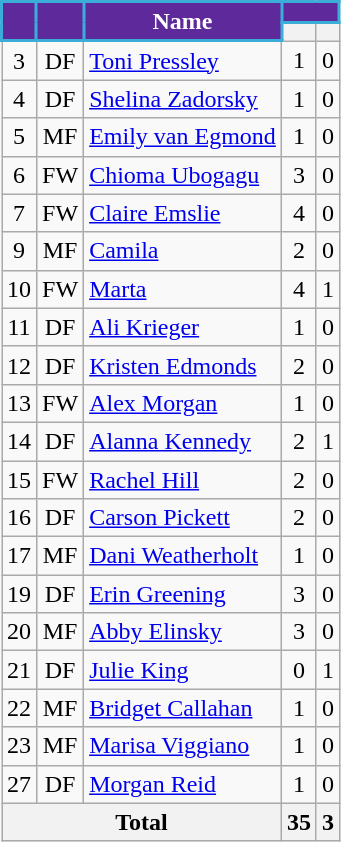<table class="wikitable sortable" style="text-align:center;">
<tr>
<th rowspan="2" style="background:#5E299A; color:white; border:2px solid #3aadd9;"></th>
<th rowspan="2" style="background:#5E299A; color:white; border:2px solid #3aadd9;"></th>
<th rowspan="2" style="background:#5E299A; color:white; border:2px solid #3aadd9;">Name</th>
<th colspan="2" style="background:#5E299A; color:white; border:2px solid #3aadd9;"></th>
</tr>
<tr>
<th></th>
<th></th>
</tr>
<tr>
<td>3</td>
<td>DF</td>
<td align="left"> <a href='#'>Toni Pressley</a></td>
<td>1</td>
<td>0</td>
</tr>
<tr>
<td>4</td>
<td>DF</td>
<td align="left"> <a href='#'>Shelina Zadorsky</a></td>
<td>1</td>
<td>0</td>
</tr>
<tr>
<td>5</td>
<td>MF</td>
<td align="left"> <a href='#'>Emily van Egmond</a></td>
<td>1</td>
<td>0</td>
</tr>
<tr>
<td>6</td>
<td>FW</td>
<td align="left"> <a href='#'>Chioma Ubogagu</a></td>
<td>3</td>
<td>0</td>
</tr>
<tr>
<td>7</td>
<td>FW</td>
<td align="left"> <a href='#'>Claire Emslie</a></td>
<td>4</td>
<td>0</td>
</tr>
<tr>
<td>9</td>
<td>MF</td>
<td align="left"> <a href='#'>Camila</a></td>
<td>2</td>
<td>0</td>
</tr>
<tr>
<td>10</td>
<td>FW</td>
<td align="left"> <a href='#'>Marta</a></td>
<td>4</td>
<td>1</td>
</tr>
<tr>
<td>11</td>
<td>DF</td>
<td align="left"> <a href='#'>Ali Krieger</a></td>
<td>1</td>
<td>0</td>
</tr>
<tr>
<td>12</td>
<td>DF</td>
<td align="left"> <a href='#'>Kristen Edmonds</a></td>
<td>2</td>
<td>0</td>
</tr>
<tr>
<td>13</td>
<td>FW</td>
<td align="left"> <a href='#'>Alex Morgan</a></td>
<td>1</td>
<td>0</td>
</tr>
<tr>
<td>14</td>
<td>DF</td>
<td align="left"> <a href='#'>Alanna Kennedy</a></td>
<td>2</td>
<td>1</td>
</tr>
<tr>
<td>15</td>
<td>FW</td>
<td align="left"> <a href='#'>Rachel Hill</a></td>
<td>2</td>
<td>0</td>
</tr>
<tr>
<td>16</td>
<td>DF</td>
<td align="left"> <a href='#'>Carson Pickett</a></td>
<td>2</td>
<td>0</td>
</tr>
<tr>
<td>17</td>
<td>MF</td>
<td align="left"> <a href='#'>Dani Weatherholt</a></td>
<td>1</td>
<td>0</td>
</tr>
<tr>
<td>19</td>
<td>DF</td>
<td align="left"> <a href='#'>Erin Greening</a></td>
<td>3</td>
<td>0</td>
</tr>
<tr>
<td>20</td>
<td>MF</td>
<td align="left"> <a href='#'>Abby Elinsky</a></td>
<td>3</td>
<td>0</td>
</tr>
<tr>
<td>21</td>
<td>DF</td>
<td align="left"> <a href='#'>Julie King</a></td>
<td>0</td>
<td>1</td>
</tr>
<tr>
<td>22</td>
<td>MF</td>
<td align="left"> <a href='#'>Bridget Callahan</a></td>
<td>1</td>
<td>0</td>
</tr>
<tr>
<td>23</td>
<td>MF</td>
<td align="left"> <a href='#'>Marisa Viggiano</a></td>
<td>1</td>
<td>0</td>
</tr>
<tr>
<td>27</td>
<td>DF</td>
<td align="left"> <a href='#'>Morgan Reid</a></td>
<td>1</td>
<td>0</td>
</tr>
<tr>
<th colspan="3">Total</th>
<th>35</th>
<th>3</th>
</tr>
</table>
